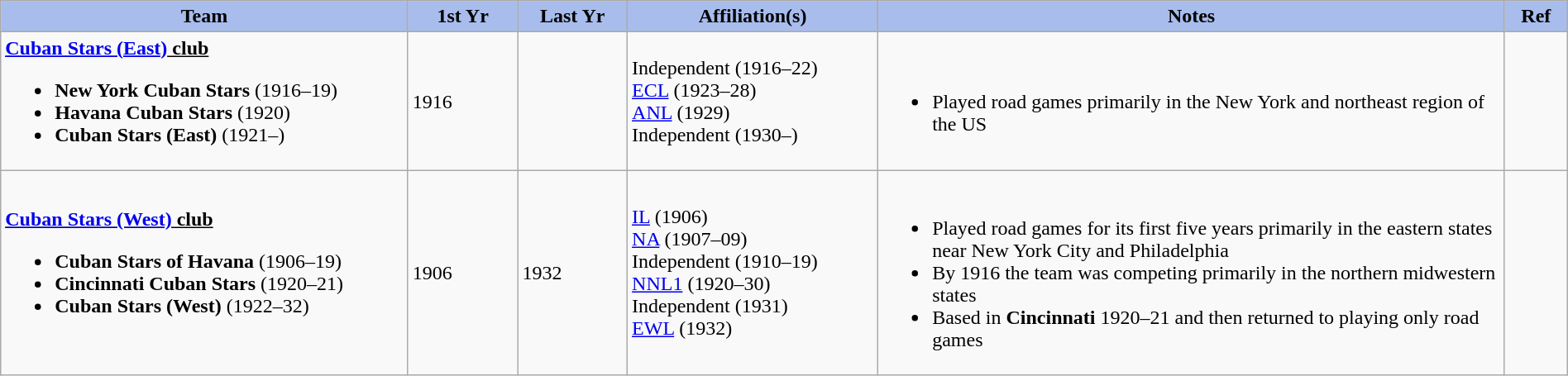<table class="wikitable" style="width: 100%">
<tr>
<th style="background:#a8bdec; width:26%;">Team</th>
<th style="width:7%; background:#a8bdec;">1st Yr</th>
<th style="width:7%; background:#a8bdec;">Last Yr</th>
<th style="width:16%; background:#a8bdec;">Affiliation(s)</th>
<th style="width:40%; background:#a8bdec;">Notes</th>
<th style="width:4%; background:#a8bdec;">Ref</th>
</tr>
<tr>
<td><u><strong><a href='#'>Cuban Stars (East)</a> club</strong></u><br><ul><li><strong>New York Cuban Stars</strong> (1916–19)</li><li><strong>Havana Cuban Stars</strong> (1920)</li><li><strong>Cuban Stars (East)</strong> (1921–)</li></ul></td>
<td>1916</td>
<td></td>
<td>Independent (1916–22)<br><a href='#'>ECL</a> (1923–28)<br><a href='#'>ANL</a> (1929)<br>Independent (1930–)</td>
<td><br><ul><li>Played road games primarily in the New York and northeast region of the US</li></ul></td>
<td></td>
</tr>
<tr id="Cuban Stars (West)">
<td><u><strong><a href='#'>Cuban Stars (West)</a> club</strong></u><br><ul><li><strong>Cuban Stars of Havana</strong> (1906–19)</li><li><strong>Cincinnati Cuban Stars</strong> (1920–21)</li><li><strong>Cuban Stars (West)</strong> (1922–32)</li></ul></td>
<td>1906</td>
<td>1932</td>
<td><a href='#'>IL</a> (1906)<br><a href='#'>NA</a> (1907–09)<br>Independent (1910–19)<br><a href='#'>NNL1</a> (1920–30)<br>Independent (1931)<br><a href='#'>EWL</a> (1932)</td>
<td><br><ul><li>Played road games for its first five years primarily in the eastern states near New York City and Philadelphia</li><li>By 1916 the team was competing primarily in the northern midwestern states</li><li>Based in <strong>Cincinnati</strong> 1920–21 and then returned to playing only road games</li></ul></td>
<td></td>
</tr>
</table>
